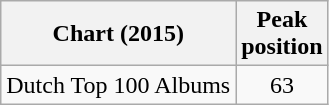<table class="wikitable">
<tr>
<th>Chart (2015)</th>
<th>Peak<br>position</th>
</tr>
<tr>
<td>Dutch Top 100 Albums</td>
<td align="center">63</td>
</tr>
</table>
